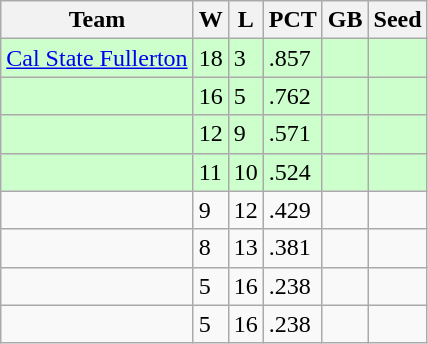<table class=wikitable>
<tr>
<th>Team</th>
<th>W</th>
<th>L</th>
<th>PCT</th>
<th>GB</th>
<th>Seed</th>
</tr>
<tr bgcolor=#ccffcc>
<td><a href='#'>Cal State Fullerton</a></td>
<td>18</td>
<td>3</td>
<td>.857</td>
<td></td>
<td></td>
</tr>
<tr bgcolor=#ccffcc>
<td></td>
<td>16</td>
<td>5</td>
<td>.762</td>
<td></td>
<td></td>
</tr>
<tr bgcolor=#ccffcc>
<td></td>
<td>12</td>
<td>9</td>
<td>.571</td>
<td></td>
<td></td>
</tr>
<tr bgcolor=#ccffcc>
<td></td>
<td>11</td>
<td>10</td>
<td>.524</td>
<td></td>
<td></td>
</tr>
<tr>
<td></td>
<td>9</td>
<td>12</td>
<td>.429</td>
<td></td>
<td></td>
</tr>
<tr>
<td></td>
<td>8</td>
<td>13</td>
<td>.381</td>
<td></td>
<td></td>
</tr>
<tr>
<td></td>
<td>5</td>
<td>16</td>
<td>.238</td>
<td></td>
<td></td>
</tr>
<tr>
<td></td>
<td>5</td>
<td>16</td>
<td>.238</td>
<td></td>
<td></td>
</tr>
</table>
